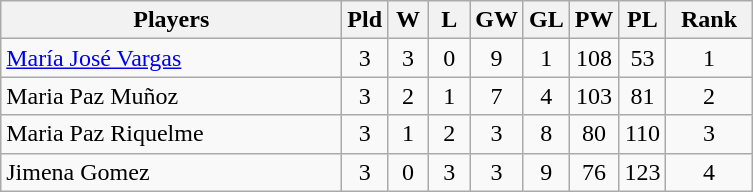<table class=wikitable style="text-align:center">
<tr>
<th width=220>Players</th>
<th width=20>Pld</th>
<th width=20>W</th>
<th width=20>L</th>
<th width=20>GW</th>
<th width=20>GL</th>
<th width=20>PW</th>
<th width=20>PL</th>
<th width=50>Rank</th>
</tr>
<tr>
<td align=left> <a href='#'>María José Vargas</a></td>
<td>3</td>
<td>3</td>
<td>0</td>
<td>9</td>
<td>1</td>
<td>108</td>
<td>53</td>
<td>1</td>
</tr>
<tr>
<td align=left> Maria Paz Muñoz</td>
<td>3</td>
<td>2</td>
<td>1</td>
<td>7</td>
<td>4</td>
<td>103</td>
<td>81</td>
<td>2</td>
</tr>
<tr>
<td align=left> Maria Paz Riquelme</td>
<td>3</td>
<td>1</td>
<td>2</td>
<td>3</td>
<td>8</td>
<td>80</td>
<td>110</td>
<td>3</td>
</tr>
<tr>
<td align=left> Jimena Gomez</td>
<td>3</td>
<td>0</td>
<td>3</td>
<td>3</td>
<td>9</td>
<td>76</td>
<td>123</td>
<td>4</td>
</tr>
</table>
